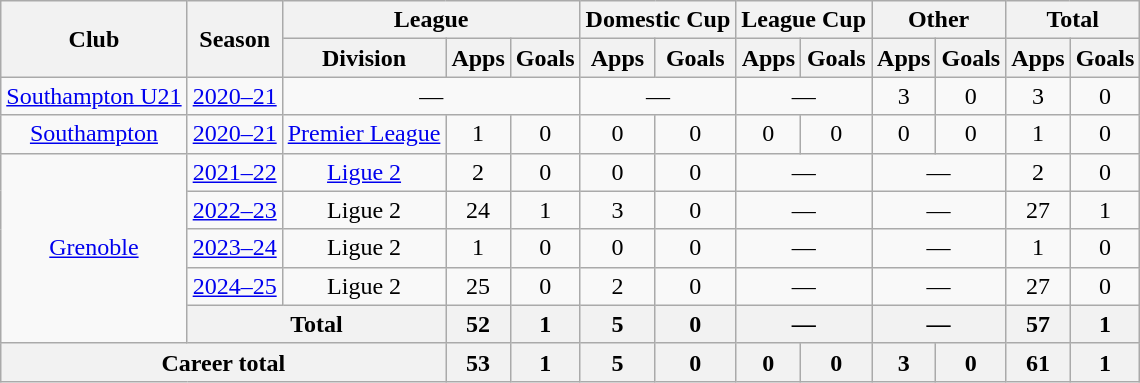<table class=wikitable style="text-align: center">
<tr>
<th rowspan="2">Club</th>
<th rowspan="2">Season</th>
<th colspan="3">League</th>
<th colspan="2">Domestic Cup</th>
<th colspan="2">League Cup</th>
<th colspan="2">Other</th>
<th colspan="2">Total</th>
</tr>
<tr>
<th>Division</th>
<th>Apps</th>
<th>Goals</th>
<th>Apps</th>
<th>Goals</th>
<th>Apps</th>
<th>Goals</th>
<th>Apps</th>
<th>Goals</th>
<th>Apps</th>
<th>Goals</th>
</tr>
<tr>
<td><a href='#'>Southampton U21</a></td>
<td><a href='#'>2020–21</a></td>
<td colspan="3">—</td>
<td colspan="2">—</td>
<td colspan="2">—</td>
<td>3</td>
<td>0</td>
<td>3</td>
<td>0</td>
</tr>
<tr>
<td><a href='#'>Southampton</a></td>
<td><a href='#'>2020–21</a></td>
<td><a href='#'>Premier League</a></td>
<td>1</td>
<td>0</td>
<td>0</td>
<td>0</td>
<td>0</td>
<td>0</td>
<td>0</td>
<td>0</td>
<td>1</td>
<td>0</td>
</tr>
<tr>
<td rowspan="5"><a href='#'>Grenoble</a></td>
<td><a href='#'>2021–22</a></td>
<td><a href='#'>Ligue 2</a></td>
<td>2</td>
<td>0</td>
<td>0</td>
<td>0</td>
<td colspan="2">—</td>
<td colspan="2">—</td>
<td>2</td>
<td>0</td>
</tr>
<tr>
<td><a href='#'>2022–23</a></td>
<td>Ligue 2</td>
<td>24</td>
<td>1</td>
<td>3</td>
<td>0</td>
<td colspan="2">—</td>
<td colspan="2">—</td>
<td>27</td>
<td>1</td>
</tr>
<tr>
<td><a href='#'>2023–24</a></td>
<td>Ligue 2</td>
<td>1</td>
<td>0</td>
<td>0</td>
<td>0</td>
<td colspan="2">—</td>
<td colspan="2">—</td>
<td>1</td>
<td>0</td>
</tr>
<tr>
<td><a href='#'>2024–25</a></td>
<td>Ligue 2</td>
<td>25</td>
<td>0</td>
<td>2</td>
<td>0</td>
<td colspan="2">—</td>
<td colspan="2">—</td>
<td>27</td>
<td>0</td>
</tr>
<tr>
<th colspan="2">Total</th>
<th>52</th>
<th>1</th>
<th>5</th>
<th>0</th>
<th colspan="2">—</th>
<th colspan="2">—</th>
<th>57</th>
<th>1</th>
</tr>
<tr>
<th colspan="3">Career total</th>
<th>53</th>
<th>1</th>
<th>5</th>
<th>0</th>
<th>0</th>
<th>0</th>
<th>3</th>
<th>0</th>
<th>61</th>
<th>1</th>
</tr>
</table>
